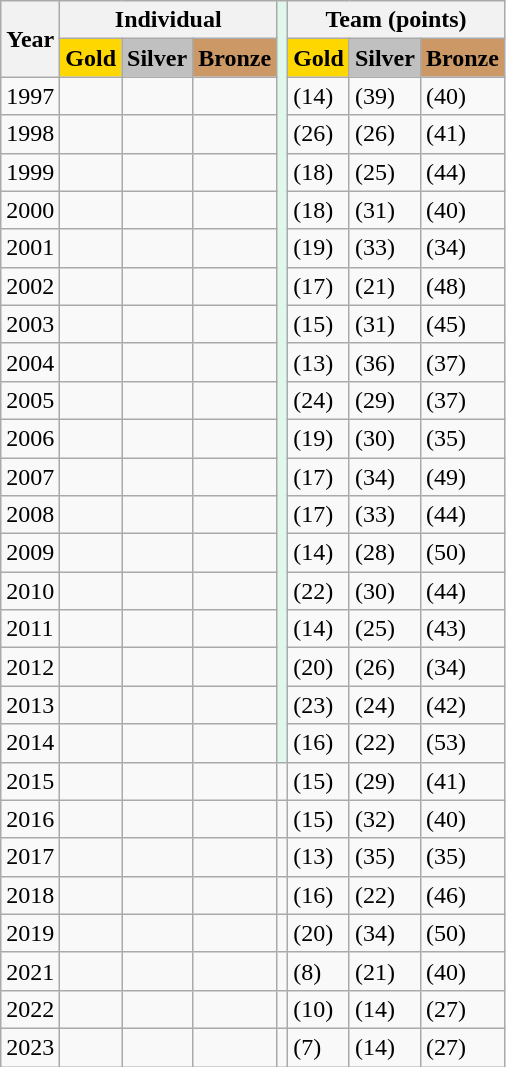<table class=wikitable>
<tr>
<th rowspan=2>Year</th>
<th colspan=3>Individual</th>
<th rowspan=20 style="background:#E0F8EC"></th>
<th colspan=3>Team (points)</th>
</tr>
<tr>
<th align="center" style="background:gold;">Gold</th>
<th align="center" style="background:silver;">Silver</th>
<th align="center" style="background:#cc9966;">Bronze</th>
<th align="center" style="background:gold;">Gold</th>
<th align="center" style="background:silver;">Silver</th>
<th align="center" style="background:#cc9966;">Bronze</th>
</tr>
<tr>
<td>1997</td>
<td></td>
<td></td>
<td></td>
<td> (14)</td>
<td> (39)</td>
<td> (40)</td>
</tr>
<tr>
<td>1998</td>
<td></td>
<td></td>
<td></td>
<td> (26)</td>
<td> (26)</td>
<td> (41)</td>
</tr>
<tr>
<td>1999</td>
<td></td>
<td></td>
<td></td>
<td> (18)</td>
<td> (25)</td>
<td> (44)</td>
</tr>
<tr>
<td>2000</td>
<td></td>
<td></td>
<td></td>
<td> (18)</td>
<td> (31)</td>
<td> (40)</td>
</tr>
<tr>
<td>2001</td>
<td></td>
<td></td>
<td></td>
<td> (19)</td>
<td> (33)</td>
<td> (34)</td>
</tr>
<tr>
<td>2002</td>
<td></td>
<td></td>
<td></td>
<td> (17)</td>
<td> (21)</td>
<td> (48)</td>
</tr>
<tr>
<td>2003</td>
<td></td>
<td></td>
<td></td>
<td> (15)</td>
<td> (31)</td>
<td> (45)</td>
</tr>
<tr>
<td>2004</td>
<td></td>
<td></td>
<td></td>
<td> (13)</td>
<td> (36)</td>
<td> (37)</td>
</tr>
<tr>
<td>2005</td>
<td></td>
<td></td>
<td></td>
<td> (24)</td>
<td> (29)</td>
<td> (37)</td>
</tr>
<tr>
<td>2006</td>
<td></td>
<td></td>
<td></td>
<td> (19)</td>
<td> (30)</td>
<td> (35)</td>
</tr>
<tr>
<td>2007</td>
<td></td>
<td></td>
<td></td>
<td> (17)</td>
<td> (34)</td>
<td> (49)</td>
</tr>
<tr>
<td>2008</td>
<td></td>
<td></td>
<td></td>
<td> (17)</td>
<td> (33)</td>
<td> (44)</td>
</tr>
<tr>
<td>2009</td>
<td></td>
<td></td>
<td></td>
<td> (14)</td>
<td> (28)</td>
<td> (50)</td>
</tr>
<tr>
<td>2010</td>
<td></td>
<td></td>
<td></td>
<td> (22)</td>
<td> (30)</td>
<td> (44)</td>
</tr>
<tr>
<td>2011</td>
<td></td>
<td></td>
<td></td>
<td> (14)</td>
<td> (25)</td>
<td> (43)</td>
</tr>
<tr>
<td>2012</td>
<td></td>
<td></td>
<td></td>
<td> (20)</td>
<td> (26)</td>
<td> (34)</td>
</tr>
<tr>
<td>2013</td>
<td></td>
<td></td>
<td></td>
<td> (23)</td>
<td> (24)</td>
<td> (42)</td>
</tr>
<tr>
<td>2014</td>
<td></td>
<td></td>
<td></td>
<td> (16)</td>
<td> (22)</td>
<td> (53)</td>
</tr>
<tr>
<td>2015</td>
<td></td>
<td></td>
<td></td>
<td></td>
<td> (15)</td>
<td> (29)</td>
<td> (41)</td>
</tr>
<tr>
<td>2016</td>
<td></td>
<td></td>
<td></td>
<td></td>
<td> (15)</td>
<td> (32)</td>
<td> (40)</td>
</tr>
<tr>
<td>2017</td>
<td></td>
<td></td>
<td></td>
<td></td>
<td> (13)</td>
<td> (35)</td>
<td> (35)</td>
</tr>
<tr>
<td>2018</td>
<td></td>
<td></td>
<td></td>
<td></td>
<td> (16)</td>
<td> (22)</td>
<td> (46)</td>
</tr>
<tr>
<td>2019</td>
<td></td>
<td></td>
<td></td>
<td></td>
<td> (20)</td>
<td> (34)</td>
<td> (50)</td>
</tr>
<tr>
<td>2021</td>
<td></td>
<td></td>
<td></td>
<td></td>
<td> (8)</td>
<td> (21)</td>
<td> (40)</td>
</tr>
<tr>
<td>2022</td>
<td></td>
<td></td>
<td></td>
<td></td>
<td> (10)</td>
<td> (14)</td>
<td> (27)</td>
</tr>
<tr>
<td>2023</td>
<td></td>
<td></td>
<td></td>
<td></td>
<td> (7)</td>
<td> (14)</td>
<td> (27)</td>
</tr>
</table>
